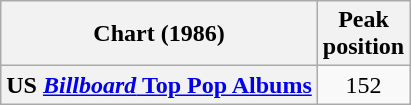<table class="wikitable sortable plainrowheaders" style="text-align:center;">
<tr>
<th scope="col">Chart (1986)</th>
<th scope="col">Peak<br> position</th>
</tr>
<tr>
<th scope="row">US <a href='#'><em>Billboard</em> Top Pop Albums</a></th>
<td>152</td>
</tr>
</table>
